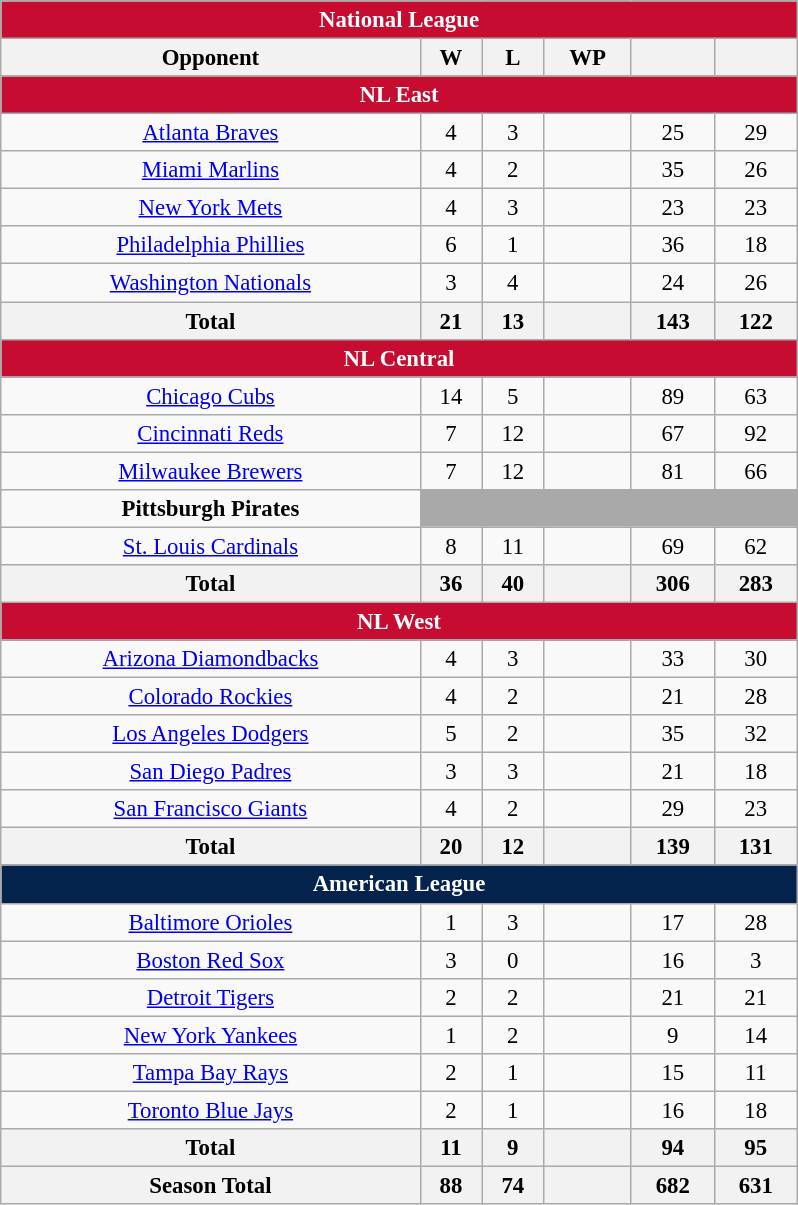<table class="wikitable" style="font-size:95%; text-align:center; width:35em;margin:0.5em auto;">
<tr>
<th colspan="7" style="background:#c60c30; color:#ffffff;">National League</th>
</tr>
<tr>
<th>Opponent</th>
<th>W</th>
<th>L</th>
<th>WP</th>
<th></th>
<th></th>
</tr>
<tr>
<th colspan="7" style="background:#c60c30; color:#ffffff;">NL East</th>
</tr>
<tr>
<td><a href='#'>Atlanta Braves</a></td>
<td>4</td>
<td>3</td>
<td></td>
<td>25</td>
<td>29</td>
</tr>
<tr>
<td><a href='#'>Miami Marlins</a></td>
<td>4</td>
<td>2</td>
<td></td>
<td>35</td>
<td>26</td>
</tr>
<tr>
<td><a href='#'>New York Mets</a></td>
<td>4</td>
<td>3</td>
<td></td>
<td>23</td>
<td>23</td>
</tr>
<tr>
<td><a href='#'>Philadelphia Phillies</a></td>
<td>6</td>
<td>1</td>
<td></td>
<td>36</td>
<td>18</td>
</tr>
<tr>
<td><a href='#'>Washington Nationals</a></td>
<td>3</td>
<td>4</td>
<td></td>
<td>24</td>
<td>26</td>
</tr>
<tr>
<th>Total</th>
<th>21</th>
<th>13</th>
<th></th>
<th>143</th>
<th>122</th>
</tr>
<tr>
<th colspan="7" style="background:#c60c30; color:#ffffff;">NL Central</th>
</tr>
<tr>
<td><a href='#'>Chicago Cubs</a></td>
<td>14</td>
<td>5</td>
<td></td>
<td>89</td>
<td>63</td>
</tr>
<tr>
<td><a href='#'>Cincinnati Reds</a></td>
<td>7</td>
<td>12</td>
<td></td>
<td>67</td>
<td>92</td>
</tr>
<tr>
<td><a href='#'>Milwaukee Brewers</a></td>
<td>7</td>
<td>12</td>
<td></td>
<td>81</td>
<td>66</td>
</tr>
<tr>
<td><strong>Pittsburgh Pirates</strong></td>
<td colspan=5 style="background:darkgray;"></td>
</tr>
<tr>
<td><a href='#'>St. Louis Cardinals</a></td>
<td>8</td>
<td>11</td>
<td></td>
<td>69</td>
<td>62</td>
</tr>
<tr>
<th>Total</th>
<th>36</th>
<th>40</th>
<th></th>
<th>306</th>
<th>283</th>
</tr>
<tr>
<th colspan="7" style="background:#c60c30; color:#ffffff;">NL West</th>
</tr>
<tr>
<td><a href='#'>Arizona Diamondbacks</a></td>
<td>4</td>
<td>3</td>
<td></td>
<td>33</td>
<td>30</td>
</tr>
<tr>
<td><a href='#'>Colorado Rockies</a></td>
<td>4</td>
<td>2</td>
<td></td>
<td>21</td>
<td>28</td>
</tr>
<tr>
<td><a href='#'>Los Angeles Dodgers</a></td>
<td>5</td>
<td>2</td>
<td></td>
<td>35</td>
<td>32</td>
</tr>
<tr>
<td><a href='#'>San Diego Padres</a></td>
<td>3</td>
<td>3</td>
<td></td>
<td>21</td>
<td>18</td>
</tr>
<tr>
<td><a href='#'>San Francisco Giants</a></td>
<td>4</td>
<td>2</td>
<td></td>
<td>29</td>
<td>23</td>
</tr>
<tr>
<th>Total</th>
<th>20</th>
<th>12</th>
<th></th>
<th>139</th>
<th>131</th>
</tr>
<tr>
<th colspan="7" style="background:#03224c; color:#ffffff;">American League</th>
</tr>
<tr>
<td><a href='#'>Baltimore Orioles</a></td>
<td>1</td>
<td>3</td>
<td></td>
<td>17</td>
<td>28</td>
</tr>
<tr>
<td><a href='#'>Boston Red Sox</a></td>
<td>3</td>
<td>0</td>
<td></td>
<td>16</td>
<td>3</td>
</tr>
<tr>
<td><a href='#'>Detroit Tigers</a></td>
<td>2</td>
<td>2</td>
<td></td>
<td>21</td>
<td>21</td>
</tr>
<tr>
<td><a href='#'>New York Yankees</a></td>
<td>1</td>
<td>2</td>
<td></td>
<td>9</td>
<td>14</td>
</tr>
<tr>
<td><a href='#'>Tampa Bay Rays</a></td>
<td>2</td>
<td>1</td>
<td></td>
<td>15</td>
<td>11</td>
</tr>
<tr>
<td><a href='#'>Toronto Blue Jays</a></td>
<td>2</td>
<td>1</td>
<td></td>
<td>16</td>
<td>18</td>
</tr>
<tr>
<th>Total</th>
<th>11</th>
<th>9</th>
<th></th>
<th>94</th>
<th>95</th>
</tr>
<tr>
<th>Season Total</th>
<th>88</th>
<th>74</th>
<th></th>
<th>682</th>
<th>631</th>
</tr>
</table>
